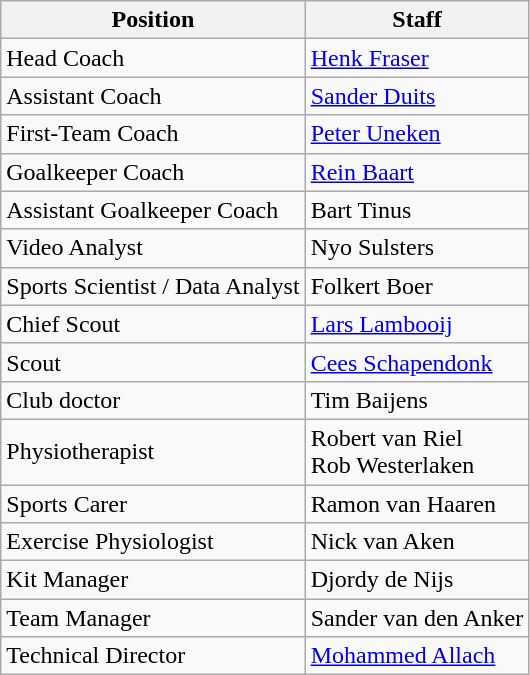<table class="wikitable">
<tr>
<th>Position</th>
<th>Staff</th>
</tr>
<tr>
<td>Head Coach</td>
<td> <a href='#'>Henk Fraser</a></td>
</tr>
<tr>
<td>Assistant Coach</td>
<td> <a href='#'>Sander Duits</a></td>
</tr>
<tr>
<td>First-Team Coach</td>
<td> <a href='#'>Peter Uneken</a></td>
</tr>
<tr>
<td>Goalkeeper Coach</td>
<td> <a href='#'>Rein Baart</a></td>
</tr>
<tr>
<td>Assistant Goalkeeper Coach</td>
<td> Bart Tinus</td>
</tr>
<tr>
<td>Video Analyst</td>
<td> Nyo Sulsters</td>
</tr>
<tr>
<td>Sports Scientist / Data Analyst</td>
<td> Folkert Boer</td>
</tr>
<tr>
<td>Chief Scout</td>
<td> <a href='#'>Lars Lambooij</a></td>
</tr>
<tr>
<td>Scout</td>
<td> <a href='#'>Cees Schapendonk</a></td>
</tr>
<tr>
<td>Club doctor</td>
<td> Tim Baijens</td>
</tr>
<tr>
<td>Physiotherapist</td>
<td> Robert van Riel <br>  Rob Westerlaken</td>
</tr>
<tr>
<td>Sports Carer</td>
<td> Ramon van Haaren</td>
</tr>
<tr>
<td>Exercise Physiologist</td>
<td> Nick van Aken</td>
</tr>
<tr>
<td>Kit Manager</td>
<td> Djordy de Nijs</td>
</tr>
<tr>
<td>Team Manager</td>
<td> Sander van den Anker</td>
</tr>
<tr>
<td>Technical Director</td>
<td> <a href='#'>Mohammed Allach</a></td>
</tr>
</table>
